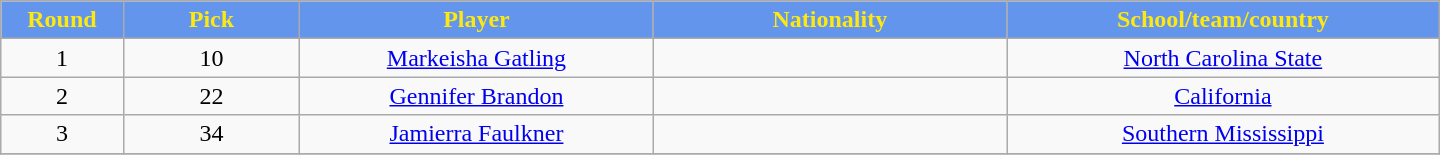<table class="wikitable" style="text-align:center; width:60em">
<tr>
<th style="background:#6495ED; color:#FDE910;" width="2%">Round</th>
<th style="background:#6495ED; color:#FDE910;" width="5%">Pick</th>
<th style="background:#6495ED; color:#FDE910;" width="10%">Player</th>
<th style="background:#6495ED; color:#FDE910;" width="10%">Nationality</th>
<th style="background:#6495ED; color:#FDE910;" width="10%">School/team/country</th>
</tr>
<tr>
<td>1</td>
<td>10</td>
<td><a href='#'>Markeisha Gatling</a></td>
<td></td>
<td><a href='#'>North Carolina State</a></td>
</tr>
<tr>
<td>2</td>
<td>22</td>
<td><a href='#'>Gennifer Brandon</a></td>
<td></td>
<td><a href='#'>California</a></td>
</tr>
<tr>
<td>3</td>
<td>34</td>
<td><a href='#'>Jamierra Faulkner</a></td>
<td></td>
<td><a href='#'>Southern Mississippi</a></td>
</tr>
<tr>
</tr>
</table>
